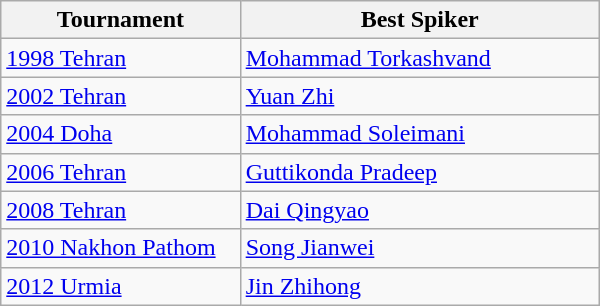<table class=wikitable style="width: 400px;">
<tr>
<th style="width: 40%;">Tournament</th>
<th style="width: 60%;">Best Spiker</th>
</tr>
<tr>
<td><a href='#'>1998 Tehran</a></td>
<td> <a href='#'>Mohammad Torkashvand</a></td>
</tr>
<tr>
<td><a href='#'>2002 Tehran</a></td>
<td> <a href='#'>Yuan Zhi</a></td>
</tr>
<tr>
<td><a href='#'>2004 Doha</a></td>
<td> <a href='#'>Mohammad Soleimani</a></td>
</tr>
<tr>
<td><a href='#'>2006 Tehran</a></td>
<td> <a href='#'>Guttikonda Pradeep</a></td>
</tr>
<tr>
<td><a href='#'>2008 Tehran</a></td>
<td> <a href='#'>Dai Qingyao</a></td>
</tr>
<tr>
<td><a href='#'>2010 Nakhon Pathom</a></td>
<td> <a href='#'>Song Jianwei</a></td>
</tr>
<tr>
<td><a href='#'>2012 Urmia</a></td>
<td> <a href='#'>Jin Zhihong</a></td>
</tr>
</table>
